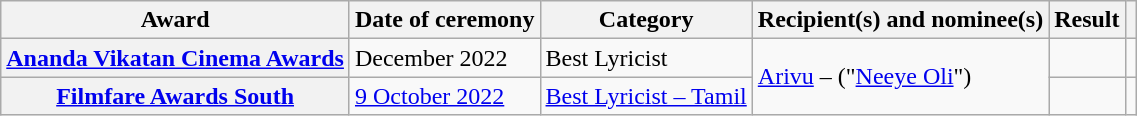<table class="wikitable plainrowheaders sortable">
<tr>
<th scope="col">Award</th>
<th scope="col">Date of ceremony</th>
<th scope="col">Category</th>
<th scope="col">Recipient(s) and nominee(s)</th>
<th scope="col">Result</th>
<th scope="col" class="unsortable"></th>
</tr>
<tr>
<th scope="row"><a href='#'>Ananda Vikatan Cinema Awards</a></th>
<td>December 2022</td>
<td>Best Lyricist</td>
<td rowspan="2"><a href='#'>Arivu</a> – ("<a href='#'>Neeye Oli</a>")</td>
<td></td>
<td style="text-align:center;"></td>
</tr>
<tr>
<th scope="row"><a href='#'>Filmfare Awards South</a></th>
<td><a href='#'>9 October 2022</a></td>
<td><a href='#'>Best Lyricist – Tamil</a></td>
<td></td>
<td style="text-align:center;"><br></td>
</tr>
</table>
